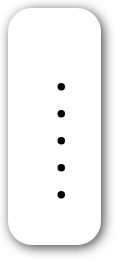<table style=" border-radius:1em; box-shadow: 0.1em 0.1em 0.5em rgba(0,0,0,0.75); background-color: white; border: 1px solid white; padding: 5px; margin-bottom:10px;">
<tr style="vertical-align:top;">
<td><br><ul><li></li><li></li><li></li><li></li><li></li></ul></td>
<td></td>
</tr>
</table>
